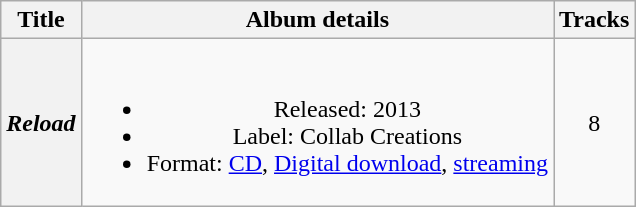<table class="wikitable plainrowheaders" style="text-align:center;">
<tr>
<th>Title</th>
<th>Album details</th>
<th>Tracks</th>
</tr>
<tr>
<th scope="row"><em>Reload</em></th>
<td><br><ul><li>Released: 2013</li><li>Label: Collab Creations</li><li>Format: <a href='#'>CD</a>, <a href='#'>Digital download</a>, <a href='#'>streaming</a></li></ul></td>
<td>8</td>
</tr>
</table>
